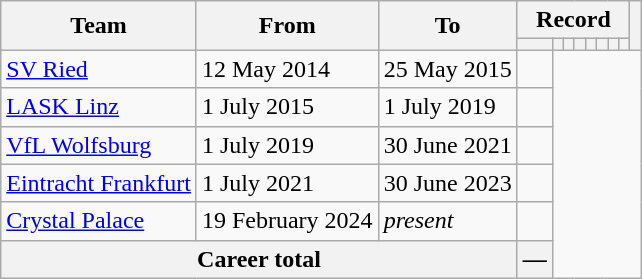<table class="wikitable" style="text-align: center">
<tr>
<th rowspan="2">Team</th>
<th rowspan="2">From</th>
<th rowspan="2">To</th>
<th colspan="8">Record</th>
<th rowspan=2></th>
</tr>
<tr>
<th></th>
<th></th>
<th></th>
<th></th>
<th></th>
<th></th>
<th></th>
<th></th>
</tr>
<tr>
<td align="left"> <a href='#'>SV Ried</a></td>
<td align=left>12 May 2014</td>
<td align=left>25 May 2015<br></td>
<td></td>
</tr>
<tr>
<td align="left"> <a href='#'>LASK Linz</a></td>
<td align=left>1 July 2015</td>
<td align=left>1 July 2019<br></td>
<td></td>
</tr>
<tr>
<td align="left"> <a href='#'>VfL Wolfsburg</a></td>
<td align=left>1 July 2019</td>
<td align=left>30 June 2021<br></td>
<td></td>
</tr>
<tr>
<td align="left"> <a href='#'>Eintracht Frankfurt</a></td>
<td align=left>1 July 2021</td>
<td align=left>30 June 2023<br></td>
<td></td>
</tr>
<tr>
<td align="left"> <a href='#'>Crystal Palace</a></td>
<td align=left>19 February 2024</td>
<td align=left><em>present</em><br></td>
<td></td>
</tr>
<tr>
<th colspan=3>Career total<br></th>
<th>—</th>
</tr>
</table>
